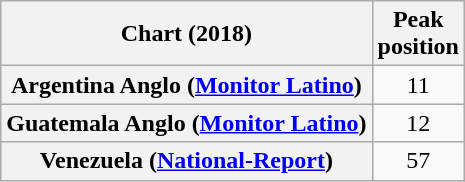<table class="wikitable sortable plainrowheaders" style="text-align:center">
<tr>
<th scope="col">Chart (2018)</th>
<th scope="col">Peak<br> position</th>
</tr>
<tr>
<th scope="row">Argentina Anglo (<a href='#'>Monitor Latino</a>)</th>
<td>11</td>
</tr>
<tr>
<th scope="row">Guatemala Anglo (<a href='#'>Monitor Latino</a>)</th>
<td>12</td>
</tr>
<tr>
<th scope="row">Venezuela (<a href='#'>National-Report</a>)</th>
<td>57</td>
</tr>
</table>
